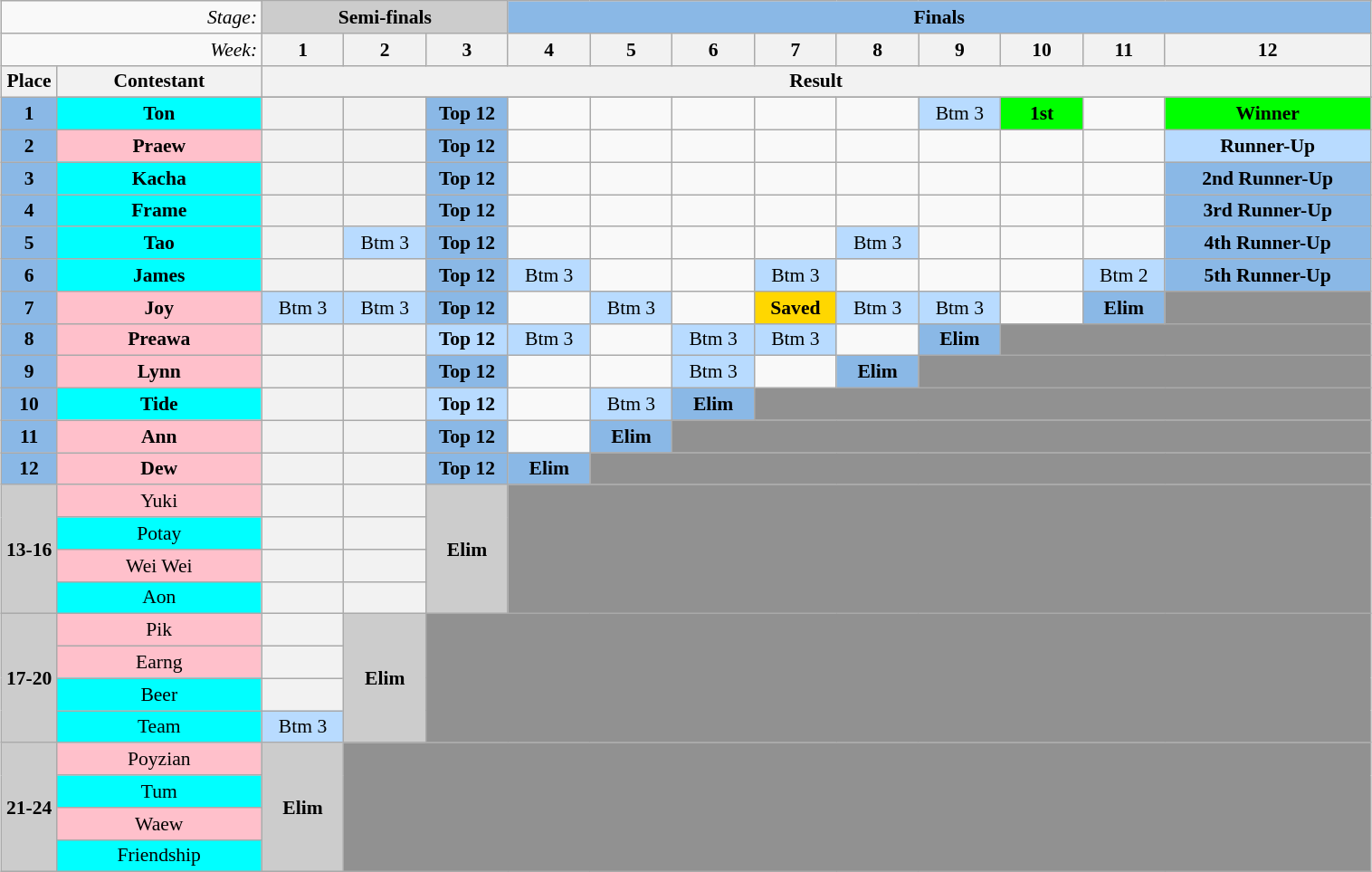<table class="wikitable" style="margin:1em auto; text-align:center; font-size:90%">
<tr>
<td colspan="2" style="text-align:right;"><em>Stage:</em></td>
<td colspan="3" style="background:#ccc;"><strong>Semi-finals</strong></td>
<td colspan="9" style="background:#8ab8e6;"><strong>Finals</strong></td>
</tr>
<tr>
<td colspan="2" style="text-align:right;"><em>Week:</em></td>
<th style="width:6%;">1</th>
<th style="width:6%;">2</th>
<th style="width:6%;">3</th>
<th style="width:6%;">4</th>
<th style="width:6%;">5</th>
<th style="width:6%;">6</th>
<th style="width:6%;">7</th>
<th style="width:6%;">8</th>
<th style="width:6%;">9</th>
<th style="width:6%;">10</th>
<th style="width:6%;">11</th>
<th style="width:6%;">12</th>
</tr>
<tr>
<th style="width:4%;">Place</th>
<th style="width:15%;">Contestant</th>
<th colspan="12">Result</th>
</tr>
<tr>
<td align="center" style="background:#8ab8e6;" rowspan="2"><strong>1</strong></td>
</tr>
<tr>
<td style="background:cyan;"><strong>Ton</strong></td>
<th></th>
<th></th>
<td style="background:#8ab8e6;"><strong>Top 12</strong></td>
<td></td>
<td></td>
<td></td>
<td></td>
<td></td>
<td style="background:#b8dbff;">Btm 3</td>
<td style="background:lime;"><strong>1st</strong></td>
<td></td>
<td style="background:lime; width:15%;"><strong>Winner</strong></td>
</tr>
<tr>
<td align="center" style="background:#8ab8e6;"><strong>2</strong></td>
<td style="background:pink;"><strong>Praew</strong></td>
<th></th>
<th></th>
<td style="background:#8ab8e6;"><strong>Top 12</strong></td>
<td></td>
<td></td>
<td></td>
<td></td>
<td></td>
<td></td>
<td></td>
<td></td>
<td style="background:#b8dbff; width:15%;"><strong>Runner-Up</strong></td>
</tr>
<tr>
<td align="center" style="background:#8ab8e6;"><strong>3</strong></td>
<td style="background:cyan;"><strong>Kacha</strong></td>
<th></th>
<th></th>
<td style="background:#8ab8e6;"><strong>Top 12</strong></td>
<td></td>
<td></td>
<td></td>
<td></td>
<td></td>
<td></td>
<td></td>
<td></td>
<td bgcolor="#8ab8e6" align="center"><strong>2nd Runner-Up</strong></td>
</tr>
<tr>
<td align="center" style="background:#8ab8e6;"><strong>4</strong></td>
<td style="background:cyan;"><strong>Frame</strong></td>
<th></th>
<th></th>
<td style="background:#8ab8e6;"><strong>Top 12</strong></td>
<td></td>
<td></td>
<td></td>
<td></td>
<td></td>
<td></td>
<td></td>
<td></td>
<td bgcolor="#8ab8e6" align="center"><strong>3rd Runner-Up</strong></td>
</tr>
<tr>
<td align="center" style="background:#8ab8e6;"><strong>5</strong></td>
<td style="background:cyan;"><strong>Tao</strong></td>
<th></th>
<td style="background:#b8dbff;">Btm 3</td>
<td style="background:#8ab8e6;"><strong>Top 12</strong></td>
<td></td>
<td></td>
<td></td>
<td></td>
<td style="background:#b8dbff;">Btm 3</td>
<td></td>
<td></td>
<td></td>
<td bgcolor="#8ab8e6" align="center"><strong>4th Runner-Up</strong></td>
</tr>
<tr>
<td align="center" style="background:#8ab8e6;"><strong>6</strong></td>
<td style="background:cyan;"><strong>James</strong></td>
<th></th>
<th></th>
<td style="background:#8ab8e6;"><strong>Top 12</strong></td>
<td style="background:#b8dbff;">Btm 3</td>
<td></td>
<td></td>
<td style="background:#b8dbff;">Btm 3</td>
<td></td>
<td></td>
<td></td>
<td style="background:#b8dbff;">Btm 2</td>
<td bgcolor="#8ab8e6" align="center"><strong>5th Runner-Up</strong></td>
</tr>
<tr>
<td align="center" style="background:#8ab8e6;"><strong>7</strong></td>
<td style="background:pink;"><strong>Joy</strong></td>
<td style="background:#b8dbff;">Btm 3</td>
<td style="background:#b8dbff;">Btm 3</td>
<td style="background:#8ab8e6;"><strong>Top 12</strong></td>
<td></td>
<td style="background:#b8dbff;">Btm 3</td>
<td></td>
<td style="background:gold;"><strong>Saved</strong></td>
<td style="background:#b8dbff;">Btm 3</td>
<td style="background:#b8dbff;">Btm 3</td>
<td></td>
<td align="center" style="background:#8ab8e6;"><strong>Elim</strong></td>
<td style="background:#919191;" colspan="1"></td>
</tr>
<tr>
<td align="center" style="background:#8ab8e6;"><strong>8</strong></td>
<td style="background:pink;"><strong>Preawa</strong></td>
<th></th>
<th></th>
<td style="background:#b8dbff;"><strong>Top 12</strong></td>
<td style="background:#b8dbff;">Btm 3</td>
<td></td>
<td style="background:#b8dbff;">Btm 3</td>
<td style="background:#b8dbff;">Btm 3</td>
<td></td>
<td align="center" style="background:#8ab8e6;"><strong>Elim</strong></td>
<td style="background:#919191;" colspan="3"></td>
</tr>
<tr>
<td align="center" style="background:#8ab8e6;"><strong>9</strong></td>
<td style="background:pink;"><strong>Lynn</strong></td>
<th></th>
<th></th>
<td style="background:#8ab8e6;"><strong>Top 12</strong></td>
<td></td>
<td></td>
<td style="background:#b8dbff;">Btm 3</td>
<td></td>
<td align="center" style="background:#8ab8e6;"><strong>Elim</strong></td>
<td style="background:#919191;" colspan="4"></td>
</tr>
<tr>
<td align="center" style="background:#8ab8e6;"><strong>10</strong></td>
<td style="background:cyan;"><strong>Tide</strong></td>
<th></th>
<th></th>
<td style="background:#b8dbff;"><strong>Top 12</strong></td>
<td></td>
<td style="background:#b8dbff;">Btm 3</td>
<td align="center" style="background:#8ab8e6;"><strong>Elim</strong></td>
<td style="background:#919191;" colspan="6"></td>
</tr>
<tr>
<td align="center" style="background:#8ab8e6;"><strong>11</strong></td>
<td style="background:pink;"><strong>Ann</strong></td>
<th></th>
<th></th>
<td style="background:#8ab8e6;"><strong>Top 12</strong></td>
<td></td>
<td align="center" style="background:#8ab8e6;"><strong>Elim</strong></td>
<td style="background:#919191;" colspan="7"></td>
</tr>
<tr>
<td align="center" style="background:#8ab8e6;"><strong>12</strong></td>
<td style="background:pink;"><strong>Dew</strong></td>
<th></th>
<th></th>
<td style="background:#8ab8e6;"><strong>Top 12</strong></td>
<td align="center" style="background:#8ab8e6;"><strong>Elim</strong></td>
<td style="background:#919191;" colspan="8"></td>
</tr>
<tr>
<td align="center" style="background:#ccc;" rowspan="4"><strong>13-16</strong></td>
<td style="background:pink;">Yuki</td>
<th></th>
<th></th>
<td align="center" style="background:#ccc;"  rowspan="4"><strong>Elim</strong></td>
<td style="background:#919191;" colspan="9" rowspan="4"></td>
</tr>
<tr>
<td style="background:cyan;">Potay</td>
<th></th>
<th></th>
</tr>
<tr>
<td style="background:pink;">Wei Wei</td>
<th></th>
<th></th>
</tr>
<tr>
<td style="background:cyan;">Aon</td>
<th></th>
<th></th>
</tr>
<tr>
<td align="center" style="background:#ccc;" rowspan="4"><strong>17-20</strong></td>
<td style="background:pink;">Pik</td>
<th></th>
<td align="center" style="background:#ccc;"  rowspan="4"><strong>Elim</strong></td>
<td style="background:#919191;" colspan="10" rowspan="4"></td>
</tr>
<tr>
<td style="background:pink;">Earng</td>
<th></th>
</tr>
<tr>
<td style="background:cyan;">Beer</td>
<th></th>
</tr>
<tr>
<td style="background:cyan;">Team</td>
<td style="background:#b8dbff;">Btm 3</td>
</tr>
<tr>
<td align="center" style="background:#ccc;" rowspan="4"><strong>21-24</strong></td>
<td style="background:pink;">Poyzian</td>
<td align="center" style="background:#ccc;"  rowspan="4"><strong>Elim</strong></td>
<td style="background:#919191;" colspan="11" rowspan="4"></td>
</tr>
<tr>
<td style="background:cyan;">Tum</td>
</tr>
<tr>
<td style="background:pink;">Waew</td>
</tr>
<tr>
<td style="background:cyan;">Friendship</td>
</tr>
</table>
